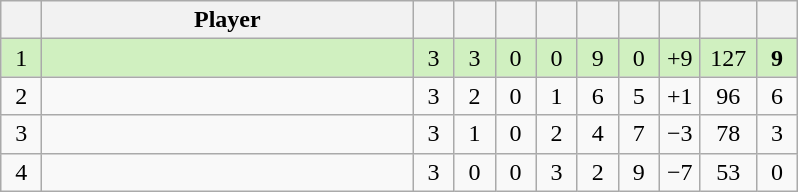<table class="wikitable" style="text-align:center; margin: 1em auto 1em auto, align:left">
<tr>
<th width=20></th>
<th width=240>Player</th>
<th width=20></th>
<th width=20></th>
<th width=20></th>
<th width=20></th>
<th width=20></th>
<th width=20></th>
<th width=20></th>
<th width=30></th>
<th width=20></th>
</tr>
<tr style="background:#D0F0C0;">
<td>1</td>
<td align=left></td>
<td>3</td>
<td>3</td>
<td>0</td>
<td>0</td>
<td>9</td>
<td>0</td>
<td>+9</td>
<td>127</td>
<td><strong>9</strong></td>
</tr>
<tr style=>
<td>2</td>
<td align=left></td>
<td>3</td>
<td>2</td>
<td>0</td>
<td>1</td>
<td>6</td>
<td>5</td>
<td>+1</td>
<td>96</td>
<td>6</td>
</tr>
<tr style=>
<td>3</td>
<td align=left></td>
<td>3</td>
<td>1</td>
<td>0</td>
<td>2</td>
<td>4</td>
<td>7</td>
<td>−3</td>
<td>78</td>
<td>3</td>
</tr>
<tr style=>
<td>4</td>
<td align=left></td>
<td>3</td>
<td>0</td>
<td>0</td>
<td>3</td>
<td>2</td>
<td>9</td>
<td>−7</td>
<td>53</td>
<td>0</td>
</tr>
</table>
